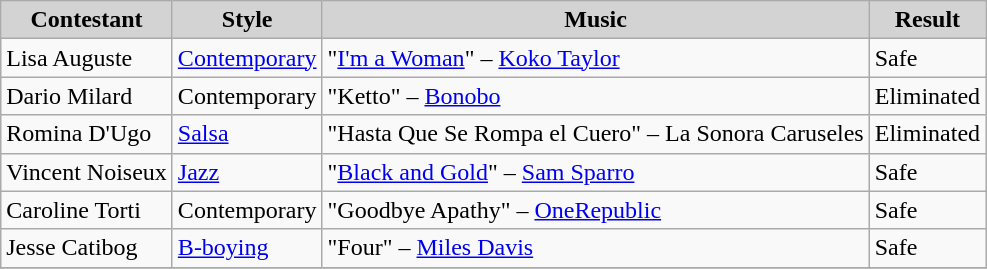<table class="wikitable">
<tr align="center" bgcolor="lightgrey">
<td><strong>Contestant</strong></td>
<td><strong>Style</strong></td>
<td><strong>Music</strong></td>
<td><strong>Result</strong></td>
</tr>
<tr>
<td>Lisa Auguste</td>
<td><a href='#'>Contemporary</a></td>
<td>"<a href='#'>I'm a Woman</a>" – <a href='#'>Koko Taylor</a></td>
<td>Safe</td>
</tr>
<tr>
<td>Dario Milard</td>
<td>Contemporary</td>
<td>"Ketto" – <a href='#'>Bonobo</a></td>
<td>Eliminated</td>
</tr>
<tr>
<td>Romina D'Ugo</td>
<td><a href='#'>Salsa</a></td>
<td>"Hasta Que Se Rompa el Cuero" – La Sonora Caruseles</td>
<td>Eliminated</td>
</tr>
<tr>
<td>Vincent Noiseux</td>
<td><a href='#'>Jazz</a></td>
<td>"<a href='#'>Black and Gold</a>" – <a href='#'>Sam Sparro</a></td>
<td>Safe</td>
</tr>
<tr>
<td>Caroline Torti</td>
<td>Contemporary</td>
<td>"Goodbye Apathy" – <a href='#'>OneRepublic</a></td>
<td>Safe</td>
</tr>
<tr>
<td>Jesse Catibog</td>
<td><a href='#'>B-boying</a></td>
<td>"Four" – <a href='#'>Miles Davis</a></td>
<td>Safe</td>
</tr>
<tr>
</tr>
</table>
